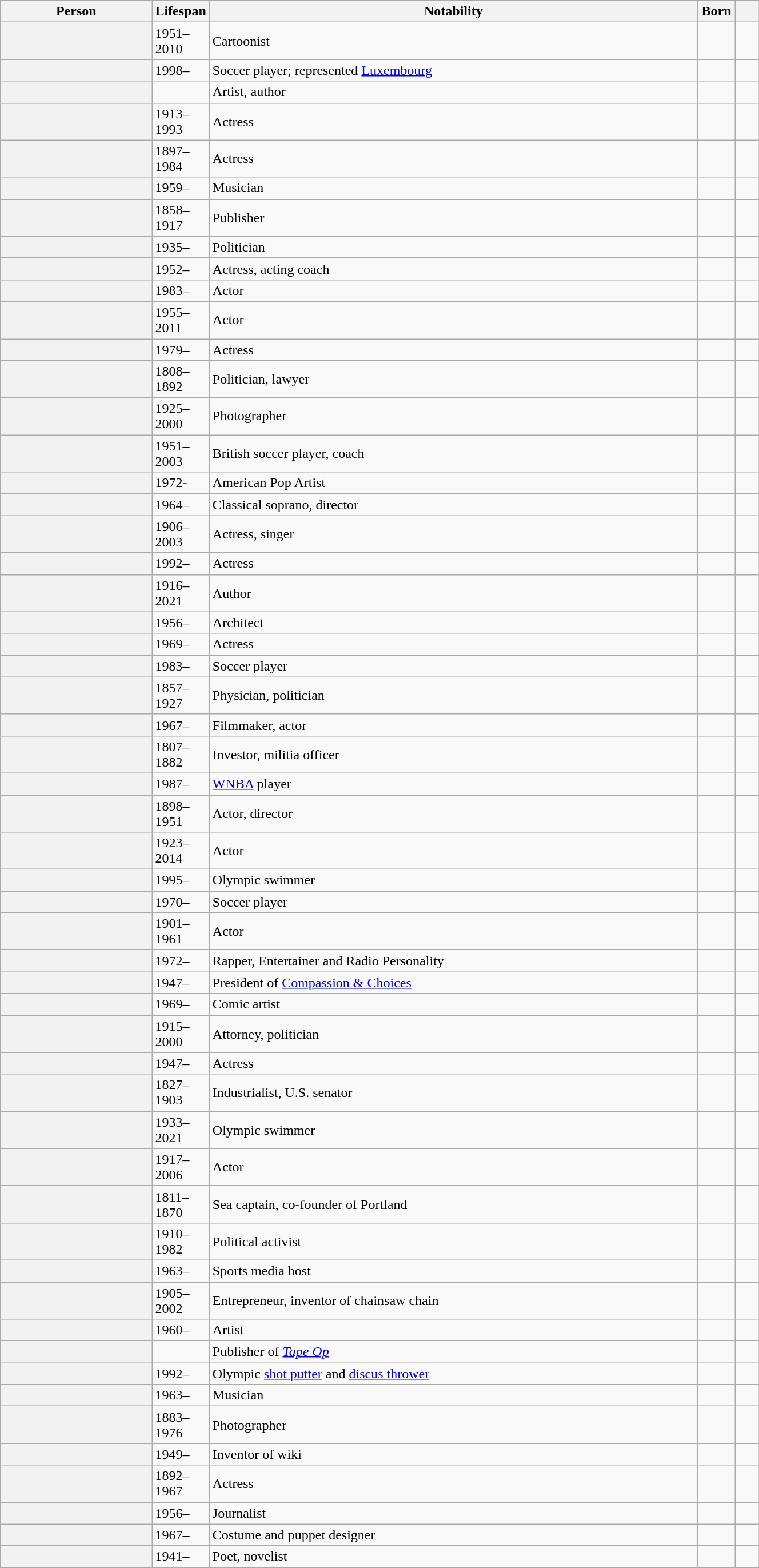<table class="wikitable plainrowheaders sortable" style="margin-right: 0; width:70%;">
<tr>
<th scope="col" width="20%">Person</th>
<th scope="col" width="6%">Lifespan</th>
<th scope="col">Notability</th>
<th scope="col" width="5%">Born</th>
<th scope="col" class="unsortable" width="3%"></th>
</tr>
<tr>
<th scope="row"></th>
<td>1951–2010</td>
<td>Cartoonist</td>
<td></td>
<td style="text-align:center;"></td>
</tr>
<tr>
<th scope="row"></th>
<td>1998–</td>
<td>Soccer player; represented <a href='#'>Luxembourg</a></td>
<td></td>
<td style="text-align:center;"></td>
</tr>
<tr>
<th scope="row"></th>
<td></td>
<td>Artist, author</td>
<td></td>
<td style="text-align:center;"></td>
</tr>
<tr>
<th scope="row"></th>
<td>1913–1993</td>
<td>Actress</td>
<td></td>
<td style="text-align:center;"></td>
</tr>
<tr>
<th scope="row"></th>
<td>1897–1984</td>
<td>Actress</td>
<td></td>
<td style="text-align:center;"></td>
</tr>
<tr>
<th scope="row"></th>
<td>1959–</td>
<td>Musician</td>
<td></td>
<td style="text-align:center;"></td>
</tr>
<tr>
<th scope="row"></th>
<td>1858–1917</td>
<td>Publisher</td>
<td></td>
<td style="text-align:center;"></td>
</tr>
<tr>
<th scope="row"></th>
<td>1935–</td>
<td>Politician</td>
<td></td>
<td style="text-align:center;"></td>
</tr>
<tr>
<th scope="row"></th>
<td>1952–</td>
<td>Actress, acting coach</td>
<td></td>
<td style="text-align:center;"></td>
</tr>
<tr>
<th scope="row"></th>
<td>1983–</td>
<td>Actor</td>
<td></td>
<td style="text-align:center;"></td>
</tr>
<tr>
<th scope="row"></th>
<td>1955–2011</td>
<td>Actor</td>
<td></td>
<td style="text-align:center;"></td>
</tr>
<tr>
<th scope="row"></th>
<td>1979–</td>
<td>Actress</td>
<td></td>
<td style="text-align:center;"></td>
</tr>
<tr>
<th scope="row"></th>
<td>1808–1892</td>
<td>Politician, lawyer</td>
<td></td>
<td style="text-align:center;"></td>
</tr>
<tr>
<th scope="row"></th>
<td>1925–2000</td>
<td>Photographer</td>
<td></td>
<td style="text-align:center;"></td>
</tr>
<tr>
<th scope="row"></th>
<td>1951–2003</td>
<td>British soccer player, coach</td>
<td></td>
<td style="text-align:center;"></td>
</tr>
<tr>
<th scope="row"></th>
<td>1972-</td>
<td>American Pop Artist</td>
<td></td>
<td></td>
</tr>
<tr>
<th scope="row"></th>
<td>1964–</td>
<td>Classical soprano, director</td>
<td></td>
<td style="text-align:center;"></td>
</tr>
<tr>
<th scope="row"></th>
<td>1906–2003</td>
<td>Actress, singer</td>
<td></td>
<td style="text-align:center;"></td>
</tr>
<tr>
<th scope="row"></th>
<td>1992–</td>
<td>Actress</td>
<td></td>
<td style="text-align:center;"></td>
</tr>
<tr>
<th scope="row"></th>
<td>1916–2021</td>
<td>Author</td>
<td></td>
<td style="text-align:center;"></td>
</tr>
<tr>
<th scope="row"></th>
<td>1956–</td>
<td>Architect</td>
<td></td>
<td style="text-align:center;"></td>
</tr>
<tr>
<th scope="row"></th>
<td>1969–</td>
<td>Actress</td>
<td></td>
<td style="text-align:center;"></td>
</tr>
<tr>
<th scope="row"></th>
<td>1983–</td>
<td>Soccer player</td>
<td></td>
<td style="text-align:center;"></td>
</tr>
<tr>
<th scope="row"></th>
<td>1857–1927</td>
<td>Physician, politician</td>
<td></td>
<td style="text-align:center;"></td>
</tr>
<tr>
<th scope="row"></th>
<td>1967–</td>
<td>Filmmaker, actor</td>
<td></td>
<td style="text-align:center;"></td>
</tr>
<tr>
<th scope="row"></th>
<td>1807–1882</td>
<td>Investor, militia officer</td>
<td></td>
<td style="text-align:center;"></td>
</tr>
<tr>
<th scope="row"></th>
<td>1987–</td>
<td><a href='#'>WNBA</a> player</td>
<td></td>
<td style="text-align:center;"></td>
</tr>
<tr>
<th scope="row"></th>
<td>1898–1951</td>
<td>Actor, director</td>
<td></td>
<td style="text-align:center;"></td>
</tr>
<tr>
<th scope="row"></th>
<td>1923–2014</td>
<td>Actor</td>
<td></td>
<td style="text-align:center;"></td>
</tr>
<tr>
<th scope="row"></th>
<td>1995–</td>
<td>Olympic swimmer</td>
<td></td>
<td style="text-align:center;"></td>
</tr>
<tr>
<th scope="row"></th>
<td>1970–</td>
<td>Soccer player</td>
<td></td>
<td style="text-align:center;"></td>
</tr>
<tr>
<th scope="row"></th>
<td>1901–1961</td>
<td>Actor</td>
<td></td>
<td style="text-align:center;"></td>
</tr>
<tr>
<th scope="row"></th>
<td>1972–</td>
<td>Rapper, Entertainer and Radio Personality</td>
<td></td>
<td style="text-align:center;"></td>
</tr>
<tr>
<th scope="row"></th>
<td>1947–</td>
<td>President of <a href='#'>Compassion & Choices</a></td>
<td></td>
<td style="text-align:center;"></td>
</tr>
<tr>
<th scope="row"></th>
<td>1969–</td>
<td>Comic artist</td>
<td></td>
<td style="text-align:center;"></td>
</tr>
<tr>
<th scope="row"></th>
<td>1915–2000</td>
<td>Attorney, politician</td>
<td></td>
<td style="text-align:center;"></td>
</tr>
<tr>
<th scope="row"></th>
<td>1947–</td>
<td>Actress</td>
<td></td>
<td style="text-align:center;"></td>
</tr>
<tr>
<th scope="row"></th>
<td>1827–1903</td>
<td>Industrialist, U.S. senator</td>
<td></td>
<td style="text-align:center;"></td>
</tr>
<tr>
<th scope="row"></th>
<td>1933–2021</td>
<td>Olympic swimmer</td>
<td></td>
<td style="text-align:center;"></td>
</tr>
<tr>
<th scope="row"></th>
<td>1917–2006</td>
<td>Actor</td>
<td></td>
<td style="text-align:center;"></td>
</tr>
<tr>
<th scope="row"></th>
<td>1811–1870</td>
<td>Sea captain, co-founder of Portland</td>
<td></td>
<td style="text-align:center;"></td>
</tr>
<tr>
<th scope="row"></th>
<td>1910–1982</td>
<td>Political activist</td>
<td></td>
<td style="text-align:center;"></td>
</tr>
<tr>
<th scope="row"></th>
<td>1963–</td>
<td>Sports media host</td>
<td></td>
<td style="text-align:center;"></td>
</tr>
<tr>
<th scope="row"></th>
<td>1905–2002</td>
<td>Entrepreneur, inventor of chainsaw chain</td>
<td></td>
<td style="text-align:center;"></td>
</tr>
<tr>
<th scope="row"></th>
<td>1960–</td>
<td>Artist</td>
<td></td>
<td style="text-align:center;"></td>
</tr>
<tr>
<th scope="row"></th>
<td></td>
<td>Publisher of <em><a href='#'>Tape Op</a></em></td>
<td></td>
<td style="text-align:center;"></td>
</tr>
<tr>
<th scope="row"></th>
<td>1992–</td>
<td>Olympic <a href='#'>shot putter</a> and <a href='#'>discus thrower</a></td>
<td></td>
<td style="text-align:center;"></td>
</tr>
<tr>
<th scope="row"></th>
<td>1963–</td>
<td>Musician</td>
<td></td>
<td style="text-align:center;"></td>
</tr>
<tr>
<th scope="row"></th>
<td>1883–1976</td>
<td>Photographer</td>
<td></td>
<td style="text-align:center;"></td>
</tr>
<tr>
<th scope="row"></th>
<td>1949–</td>
<td>Inventor of wiki</td>
<td></td>
<td style="text-align:center;"></td>
</tr>
<tr>
<th scope="row"></th>
<td>1892–1967</td>
<td>Actress</td>
<td></td>
<td style="text-align:center;"></td>
</tr>
<tr>
<th scope="row"></th>
<td>1956–</td>
<td>Journalist</td>
<td></td>
<td style="text-align:center;"></td>
</tr>
<tr>
<th scope="row"></th>
<td>1967–</td>
<td>Costume and puppet designer</td>
<td></td>
<td style="text-align:center;"></td>
</tr>
<tr>
<th scope="row"></th>
<td>1941–</td>
<td>Poet, novelist</td>
<td></td>
<td style="text-align:center;"></td>
</tr>
<tr>
</tr>
</table>
